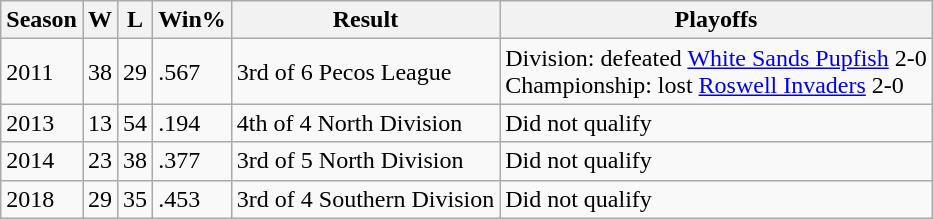<table class="wikitable">
<tr>
<th>Season</th>
<th>W</th>
<th>L</th>
<th>Win%</th>
<th>Result</th>
<th>Playoffs</th>
</tr>
<tr>
<td>2011</td>
<td>38</td>
<td>29</td>
<td>.567</td>
<td>3rd of 6 Pecos League</td>
<td>Division: defeated <a href='#'>White Sands Pupfish</a> 2-0<br>Championship: lost <a href='#'>Roswell Invaders</a> 2-0</td>
</tr>
<tr>
<td>2013</td>
<td>13</td>
<td>54</td>
<td>.194</td>
<td>4th of 4 North Division</td>
<td>Did not qualify</td>
</tr>
<tr>
<td>2014</td>
<td>23</td>
<td>38</td>
<td>.377</td>
<td>3rd of 5 North Division</td>
<td>Did not qualify</td>
</tr>
<tr>
<td>2018</td>
<td>29</td>
<td>35</td>
<td>.453</td>
<td>3rd of 4 Southern Division</td>
<td>Did not qualify</td>
</tr>
</table>
